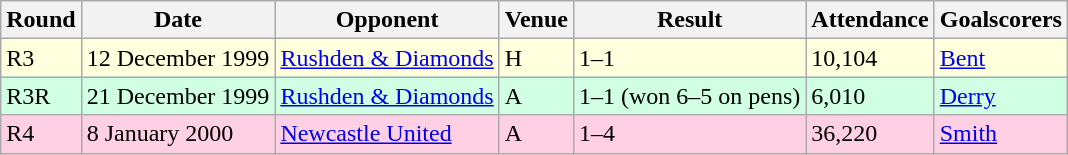<table class="wikitable">
<tr>
<th>Round</th>
<th>Date</th>
<th>Opponent</th>
<th>Venue</th>
<th>Result</th>
<th>Attendance</th>
<th>Goalscorers</th>
</tr>
<tr style="background-color: #ffffdd;">
<td>R3</td>
<td>12 December 1999</td>
<td><a href='#'>Rushden & Diamonds</a></td>
<td>H</td>
<td>1–1</td>
<td>10,104</td>
<td><a href='#'>Bent</a></td>
</tr>
<tr style="background-color: #d0ffe3;">
<td>R3R</td>
<td>21 December 1999</td>
<td><a href='#'>Rushden & Diamonds</a></td>
<td>A</td>
<td>1–1 (won 6–5 on pens)</td>
<td>6,010</td>
<td><a href='#'>Derry</a></td>
</tr>
<tr style="background-color: #ffd0e3;">
<td>R4</td>
<td>8 January 2000</td>
<td><a href='#'>Newcastle United</a></td>
<td>A</td>
<td>1–4</td>
<td>36,220</td>
<td><a href='#'>Smith</a></td>
</tr>
</table>
